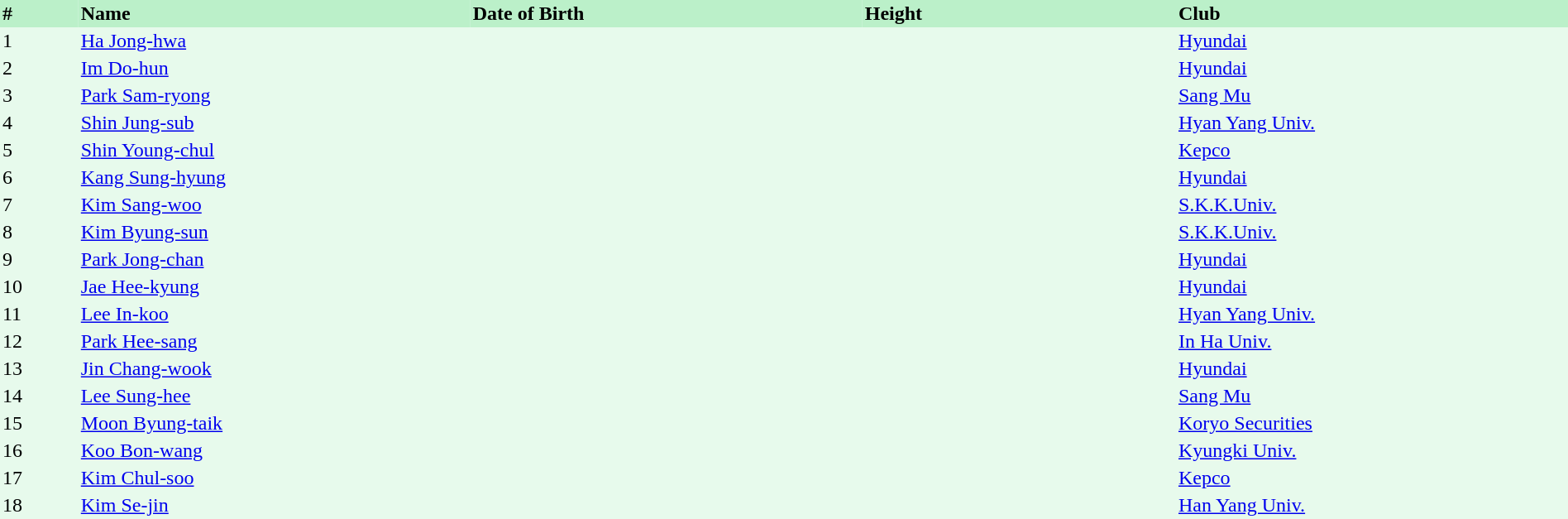<table border=0 cellpadding=2 cellspacing=0  |- bgcolor=#E7FAEC style=text-align:left; font-size:90%; width=100%>
<tr style="background:#bbf0c9;">
<th width=5%>#</th>
<th style="width:25%; text-align:left;">Name</th>
<th width=25%>Date of Birth</th>
<th width=20%>Height</th>
<th width=25%>Club</th>
</tr>
<tr>
<td>1</td>
<td><a href='#'>Ha Jong-hwa</a></td>
<td></td>
<td></td>
<td><a href='#'>Hyundai</a></td>
</tr>
<tr>
<td>2</td>
<td><a href='#'>Im Do-hun</a></td>
<td></td>
<td></td>
<td><a href='#'>Hyundai</a></td>
</tr>
<tr>
<td>3</td>
<td><a href='#'>Park Sam-ryong</a></td>
<td></td>
<td></td>
<td><a href='#'>Sang Mu</a></td>
</tr>
<tr>
<td>4</td>
<td><a href='#'>Shin Jung-sub</a></td>
<td></td>
<td></td>
<td><a href='#'>Hyan Yang Univ.</a></td>
</tr>
<tr>
<td>5</td>
<td><a href='#'>Shin Young-chul</a></td>
<td></td>
<td></td>
<td><a href='#'>Kepco</a></td>
</tr>
<tr>
<td>6</td>
<td><a href='#'>Kang Sung-hyung</a></td>
<td></td>
<td></td>
<td><a href='#'>Hyundai</a></td>
</tr>
<tr>
<td>7</td>
<td><a href='#'>Kim Sang-woo</a></td>
<td></td>
<td></td>
<td><a href='#'>S.K.K.Univ.</a></td>
</tr>
<tr>
<td>8</td>
<td><a href='#'>Kim Byung-sun</a></td>
<td></td>
<td></td>
<td><a href='#'>S.K.K.Univ.</a></td>
</tr>
<tr>
<td>9</td>
<td><a href='#'>Park Jong-chan</a></td>
<td></td>
<td></td>
<td><a href='#'>Hyundai</a></td>
</tr>
<tr>
<td>10</td>
<td><a href='#'>Jae Hee-kyung</a></td>
<td></td>
<td></td>
<td><a href='#'>Hyundai</a></td>
</tr>
<tr>
<td>11</td>
<td><a href='#'>Lee In-koo</a></td>
<td></td>
<td></td>
<td><a href='#'>Hyan Yang Univ.</a></td>
</tr>
<tr>
<td>12</td>
<td><a href='#'>Park Hee-sang</a></td>
<td></td>
<td></td>
<td><a href='#'>In Ha Univ.</a></td>
</tr>
<tr>
<td>13</td>
<td><a href='#'>Jin Chang-wook</a></td>
<td></td>
<td></td>
<td><a href='#'>Hyundai</a></td>
</tr>
<tr>
<td>14</td>
<td><a href='#'>Lee Sung-hee</a></td>
<td></td>
<td></td>
<td><a href='#'>Sang Mu</a></td>
</tr>
<tr>
<td>15</td>
<td><a href='#'>Moon Byung-taik</a></td>
<td></td>
<td></td>
<td><a href='#'>Koryo Securities</a></td>
</tr>
<tr>
<td>16</td>
<td><a href='#'>Koo Bon-wang</a></td>
<td></td>
<td></td>
<td><a href='#'>Kyungki Univ.</a></td>
</tr>
<tr>
<td>17</td>
<td><a href='#'>Kim Chul-soo</a></td>
<td></td>
<td></td>
<td><a href='#'>Kepco</a></td>
</tr>
<tr>
<td>18</td>
<td><a href='#'>Kim Se-jin</a></td>
<td></td>
<td></td>
<td><a href='#'>Han Yang Univ.</a></td>
</tr>
</table>
